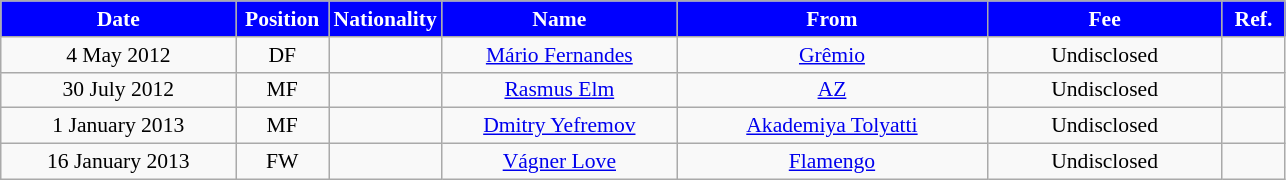<table class="wikitable"  style="text-align:center; font-size:90%; ">
<tr>
<th style="background:#00f; color:white; width:150px;">Date</th>
<th style="background:#00f; color:white; width:55px;">Position</th>
<th style="background:#00f; color:white; width:505x;">Nationality</th>
<th style="background:#00f; color:white; width:150px;">Name</th>
<th style="background:#00f; color:white; width:200px;">From</th>
<th style="background:#00f; color:white; width:150px;">Fee</th>
<th style="background:#00f; color:white; width:35px;">Ref.</th>
</tr>
<tr>
<td>4 May 2012</td>
<td>DF</td>
<td></td>
<td><a href='#'>Mário Fernandes</a></td>
<td><a href='#'>Grêmio</a></td>
<td>Undisclosed</td>
<td></td>
</tr>
<tr>
<td>30 July 2012</td>
<td>MF</td>
<td></td>
<td><a href='#'>Rasmus Elm</a></td>
<td><a href='#'>AZ</a></td>
<td>Undisclosed</td>
<td></td>
</tr>
<tr>
<td>1 January 2013</td>
<td>MF</td>
<td></td>
<td><a href='#'>Dmitry Yefremov</a></td>
<td><a href='#'>Akademiya Tolyatti</a></td>
<td>Undisclosed</td>
<td></td>
</tr>
<tr>
<td>16 January 2013</td>
<td>FW</td>
<td></td>
<td><a href='#'>Vágner Love</a></td>
<td><a href='#'>Flamengo</a></td>
<td>Undisclosed</td>
<td></td>
</tr>
</table>
